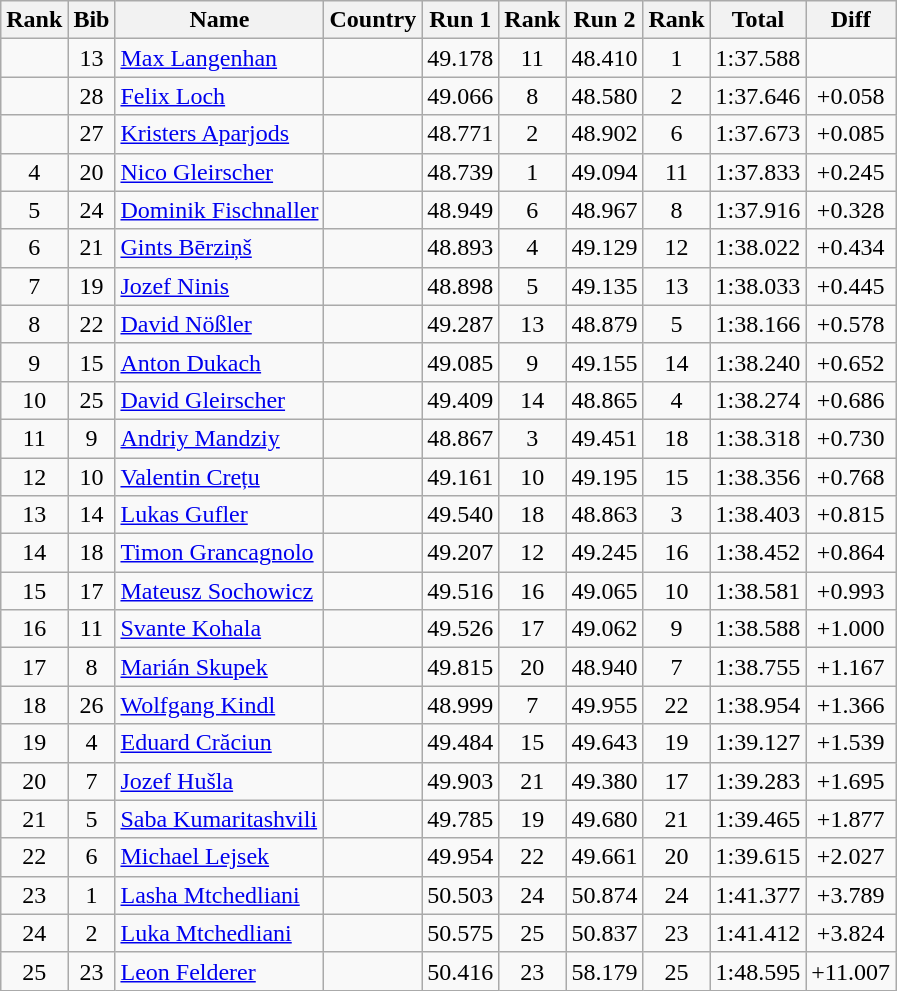<table class="wikitable sortable" style="text-align:center">
<tr>
<th>Rank</th>
<th>Bib</th>
<th>Name</th>
<th>Country</th>
<th>Run 1</th>
<th>Rank</th>
<th>Run 2</th>
<th>Rank</th>
<th>Total</th>
<th>Diff</th>
</tr>
<tr>
<td></td>
<td>13</td>
<td align=left><a href='#'>Max Langenhan</a></td>
<td align=left></td>
<td>49.178</td>
<td>11</td>
<td>48.410</td>
<td>1</td>
<td>1:37.588</td>
<td></td>
</tr>
<tr>
<td></td>
<td>28</td>
<td align=left><a href='#'>Felix Loch</a></td>
<td align=left></td>
<td>49.066</td>
<td>8</td>
<td>48.580</td>
<td>2</td>
<td>1:37.646</td>
<td>+0.058</td>
</tr>
<tr>
<td></td>
<td>27</td>
<td align=left><a href='#'>Kristers Aparjods</a></td>
<td align=left></td>
<td>48.771</td>
<td>2</td>
<td>48.902</td>
<td>6</td>
<td>1:37.673</td>
<td>+0.085</td>
</tr>
<tr>
<td>4</td>
<td>20</td>
<td align=left><a href='#'>Nico Gleirscher</a></td>
<td align=left></td>
<td>48.739</td>
<td>1</td>
<td>49.094</td>
<td>11</td>
<td>1:37.833</td>
<td>+0.245</td>
</tr>
<tr>
<td>5</td>
<td>24</td>
<td align=left><a href='#'>Dominik Fischnaller</a></td>
<td align=left></td>
<td>48.949</td>
<td>6</td>
<td>48.967</td>
<td>8</td>
<td>1:37.916</td>
<td>+0.328</td>
</tr>
<tr>
<td>6</td>
<td>21</td>
<td align=left><a href='#'>Gints Bērziņš</a></td>
<td align=left></td>
<td>48.893</td>
<td>4</td>
<td>49.129</td>
<td>12</td>
<td>1:38.022</td>
<td>+0.434</td>
</tr>
<tr>
<td>7</td>
<td>19</td>
<td align=left><a href='#'>Jozef Ninis</a></td>
<td align=left></td>
<td>48.898</td>
<td>5</td>
<td>49.135</td>
<td>13</td>
<td>1:38.033</td>
<td>+0.445</td>
</tr>
<tr>
<td>8</td>
<td>22</td>
<td align=left><a href='#'>David Nößler</a></td>
<td align=left></td>
<td>49.287</td>
<td>13</td>
<td>48.879</td>
<td>5</td>
<td>1:38.166</td>
<td>+0.578</td>
</tr>
<tr>
<td>9</td>
<td>15</td>
<td align=left><a href='#'>Anton Dukach</a></td>
<td align=left></td>
<td>49.085</td>
<td>9</td>
<td>49.155</td>
<td>14</td>
<td>1:38.240</td>
<td>+0.652</td>
</tr>
<tr>
<td>10</td>
<td>25</td>
<td align=left><a href='#'>David Gleirscher</a></td>
<td align=left></td>
<td>49.409</td>
<td>14</td>
<td>48.865</td>
<td>4</td>
<td>1:38.274</td>
<td>+0.686</td>
</tr>
<tr>
<td>11</td>
<td>9</td>
<td align=left><a href='#'>Andriy Mandziy</a></td>
<td align=left></td>
<td>48.867</td>
<td>3</td>
<td>49.451</td>
<td>18</td>
<td>1:38.318</td>
<td>+0.730</td>
</tr>
<tr>
<td>12</td>
<td>10</td>
<td align=left><a href='#'>Valentin Crețu</a></td>
<td align=left></td>
<td>49.161</td>
<td>10</td>
<td>49.195</td>
<td>15</td>
<td>1:38.356</td>
<td>+0.768</td>
</tr>
<tr>
<td>13</td>
<td>14</td>
<td align=left><a href='#'>Lukas Gufler</a></td>
<td align=left></td>
<td>49.540</td>
<td>18</td>
<td>48.863</td>
<td>3</td>
<td>1:38.403</td>
<td>+0.815</td>
</tr>
<tr>
<td>14</td>
<td>18</td>
<td align=left><a href='#'>Timon Grancagnolo</a></td>
<td align=left></td>
<td>49.207</td>
<td>12</td>
<td>49.245</td>
<td>16</td>
<td>1:38.452</td>
<td>+0.864</td>
</tr>
<tr>
<td>15</td>
<td>17</td>
<td align=left><a href='#'>Mateusz Sochowicz</a></td>
<td align=left></td>
<td>49.516</td>
<td>16</td>
<td>49.065</td>
<td>10</td>
<td>1:38.581</td>
<td>+0.993</td>
</tr>
<tr>
<td>16</td>
<td>11</td>
<td align=left><a href='#'>Svante Kohala</a></td>
<td align=left></td>
<td>49.526</td>
<td>17</td>
<td>49.062</td>
<td>9</td>
<td>1:38.588</td>
<td>+1.000</td>
</tr>
<tr>
<td>17</td>
<td>8</td>
<td align=left><a href='#'>Marián Skupek</a></td>
<td align=left></td>
<td>49.815</td>
<td>20</td>
<td>48.940</td>
<td>7</td>
<td>1:38.755</td>
<td>+1.167</td>
</tr>
<tr>
<td>18</td>
<td>26</td>
<td align=left><a href='#'>Wolfgang Kindl</a></td>
<td align=left></td>
<td>48.999</td>
<td>7</td>
<td>49.955</td>
<td>22</td>
<td>1:38.954</td>
<td>+1.366</td>
</tr>
<tr>
<td>19</td>
<td>4</td>
<td align=left><a href='#'>Eduard Crăciun</a></td>
<td align=left></td>
<td>49.484</td>
<td>15</td>
<td>49.643</td>
<td>19</td>
<td>1:39.127</td>
<td>+1.539</td>
</tr>
<tr>
<td>20</td>
<td>7</td>
<td align=left><a href='#'>Jozef Hušla</a></td>
<td align=left></td>
<td>49.903</td>
<td>21</td>
<td>49.380</td>
<td>17</td>
<td>1:39.283</td>
<td>+1.695</td>
</tr>
<tr>
<td>21</td>
<td>5</td>
<td align=left><a href='#'>Saba Kumaritashvili</a></td>
<td align=left></td>
<td>49.785</td>
<td>19</td>
<td>49.680</td>
<td>21</td>
<td>1:39.465</td>
<td>+1.877</td>
</tr>
<tr>
<td>22</td>
<td>6</td>
<td align=left><a href='#'>Michael Lejsek</a></td>
<td align=left></td>
<td>49.954</td>
<td>22</td>
<td>49.661</td>
<td>20</td>
<td>1:39.615</td>
<td>+2.027</td>
</tr>
<tr>
<td>23</td>
<td>1</td>
<td align=left><a href='#'>Lasha Mtchedliani</a></td>
<td align=left></td>
<td>50.503</td>
<td>24</td>
<td>50.874</td>
<td>24</td>
<td>1:41.377</td>
<td>+3.789</td>
</tr>
<tr>
<td>24</td>
<td>2</td>
<td align=left><a href='#'>Luka Mtchedliani</a></td>
<td align=left></td>
<td>50.575</td>
<td>25</td>
<td>50.837</td>
<td>23</td>
<td>1:41.412</td>
<td>+3.824</td>
</tr>
<tr>
<td>25</td>
<td>23</td>
<td align=left><a href='#'>Leon Felderer</a></td>
<td align=left></td>
<td>50.416</td>
<td>23</td>
<td>58.179</td>
<td>25</td>
<td>1:48.595</td>
<td>+11.007</td>
</tr>
</table>
